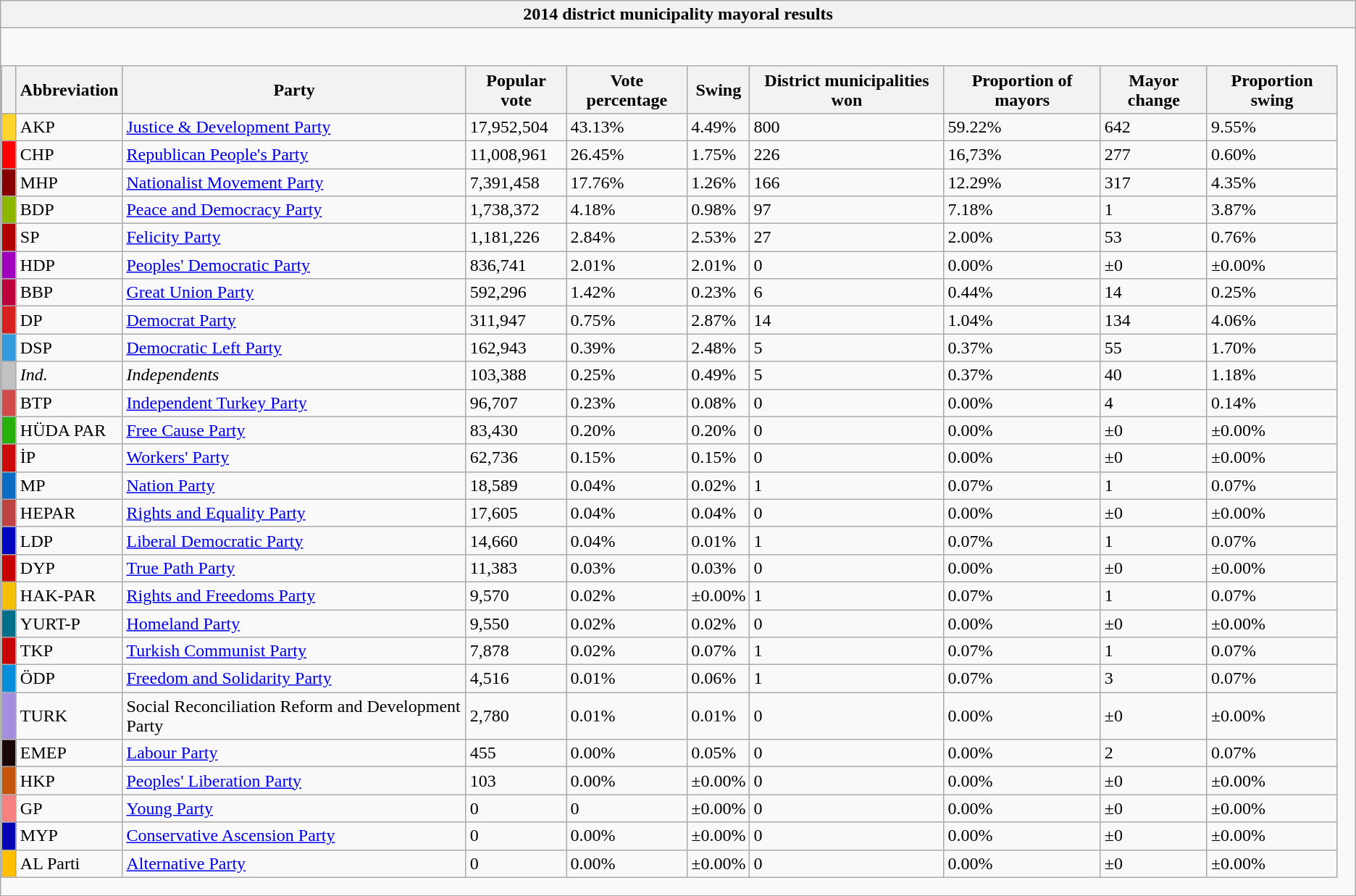<table class="wikitable collapsible collapsed">
<tr>
<th scope="col", colspan="10">2014 district municipality mayoral results</th>
</tr>
<tr>
<td style="padding:0;border:bottom"><br><table class="wikitable sortable">
<tr>
<th scope="col"></th>
<th scope="col">Abbreviation</th>
<th scope="col">Party</th>
<th scope="col">Popular vote</th>
<th scope="col">Vote percentage</th>
<th scope="col">Swing</th>
<th scope="col">District municipalities won</th>
<th scope="col">Proportion of  mayors</th>
<th scope="col">Mayor change</th>
<th scope="col">Proportion swing</th>
</tr>
<tr>
<td style="background:#ffd42a; width:6px; text-align:center;"></td>
<td>AKP</td>
<td><a href='#'>Justice & Development Party</a></td>
<td>17,952,504</td>
<td>43.13%</td>
<td>4.49%</td>
<td>800</td>
<td>59.22%</td>
<td>642</td>
<td>9.55%</td>
</tr>
<tr>
<td style="background:#ff0000; width:6px; text-align:center;"></td>
<td>CHP</td>
<td><a href='#'>Republican People's Party</a></td>
<td>11,008,961</td>
<td>26.45%</td>
<td>1.75%</td>
<td>226</td>
<td>16,73%</td>
<td>277</td>
<td>0.60%</td>
</tr>
<tr>
<td style="background:#870000; width:6px; text-align:center;"></td>
<td>MHP</td>
<td><a href='#'>Nationalist Movement Party</a></td>
<td>7,391,458</td>
<td>17.76%</td>
<td>1.26%</td>
<td>166</td>
<td>12.29%</td>
<td>317</td>
<td>4.35%</td>
</tr>
<tr>
<td style="background:#8db600; width:6px; text-align:center;"></td>
<td>BDP</td>
<td><a href='#'>Peace and Democracy Party</a></td>
<td>1,738,372</td>
<td>4.18%</td>
<td>0.98%</td>
<td>97</td>
<td>7.18%</td>
<td>1</td>
<td>3.87%</td>
</tr>
<tr>
<td style="background:#b00202; width:6px; text-align:center;"></td>
<td>SP</td>
<td><a href='#'>Felicity Party</a></td>
<td>1,181,226</td>
<td>2.84%</td>
<td>2.53%</td>
<td>27</td>
<td>2.00%</td>
<td>53</td>
<td>0.76%</td>
</tr>
<tr>
<td style="background:#9e00bd; width:6px; text-align:center;"></td>
<td>HDP</td>
<td><a href='#'>Peoples' Democratic Party</a></td>
<td>836,741</td>
<td>2.01%</td>
<td>2.01%</td>
<td>0</td>
<td>0.00%</td>
<td>±0</td>
<td>±0.00%</td>
</tr>
<tr>
<td style="background:#bd003c; width:6px; text-align:center;"></td>
<td>BBP</td>
<td><a href='#'>Great Union Party</a></td>
<td>592,296</td>
<td>1.42%</td>
<td>0.23%</td>
<td>6</td>
<td>0.44%</td>
<td>14</td>
<td>0.25%</td>
</tr>
<tr>
<td style="background:#d92020; width:6px; text-align:center;"></td>
<td>DP</td>
<td><a href='#'>Democrat Party</a></td>
<td>311,947</td>
<td>0.75%</td>
<td>2.87%</td>
<td>14</td>
<td>1.04%</td>
<td>134</td>
<td>4.06%</td>
</tr>
<tr>
<td style="background:#339ade; width:6px; text-align:center;"></td>
<td>DSP</td>
<td><a href='#'>Democratic Left Party</a></td>
<td>162,943</td>
<td>0.39%</td>
<td>2.48%</td>
<td>5</td>
<td>0.37%</td>
<td>55</td>
<td>1.70%</td>
</tr>
<tr>
<td style="background:#c2c2c2; width:6px; text-align:center;"></td>
<td><em>Ind.</em></td>
<td><em>Independents</em></td>
<td>103,388</td>
<td>0.25%</td>
<td>0.49%</td>
<td>5</td>
<td>0.37%</td>
<td>40</td>
<td>1.18%</td>
</tr>
<tr>
<td style="background:#d14b4b; width:6px; text-align:center;"></td>
<td>BTP</td>
<td><a href='#'>Independent Turkey Party</a></td>
<td>96,707</td>
<td>0.23%</td>
<td>0.08%</td>
<td>0</td>
<td>0.00%</td>
<td>4</td>
<td>0.14%</td>
</tr>
<tr>
<td style="background:#28b00c; width:6px; text-align:center;"></td>
<td>HÜDA PAR</td>
<td><a href='#'>Free Cause Party</a></td>
<td>83,430</td>
<td>0.20%</td>
<td>0.20%</td>
<td>0</td>
<td>0.00%</td>
<td>±0</td>
<td>±0.00%</td>
</tr>
<tr>
<td style="background:#cc0a0a; width:6px; text-align:center;"></td>
<td>İP</td>
<td><a href='#'>Workers' Party</a></td>
<td>62,736</td>
<td>0.15%</td>
<td>0.15%</td>
<td>0</td>
<td>0.00%</td>
<td>±0</td>
<td>±0.00%</td>
</tr>
<tr>
<td style="background:#0a6ac4; width:6px; text-align:center;"></td>
<td>MP</td>
<td><a href='#'>Nation Party</a></td>
<td>18,589</td>
<td>0.04%</td>
<td>0.02%</td>
<td>1</td>
<td>0.07%</td>
<td>1</td>
<td>0.07%</td>
</tr>
<tr>
<td style="background:#bf4343; width:6px; text-align:center;"></td>
<td>HEPAR</td>
<td><a href='#'>Rights and Equality Party</a></td>
<td>17,605</td>
<td>0.04%</td>
<td>0.04%</td>
<td>0</td>
<td>0.00%</td>
<td>±0</td>
<td>±0.00%</td>
</tr>
<tr>
<td style="background:#0006bf; width:6px; text-align:center;"></td>
<td>LDP</td>
<td><a href='#'>Liberal Democratic Party</a></td>
<td>14,660</td>
<td>0.04%</td>
<td>0.01%</td>
<td>1</td>
<td>0.07%</td>
<td>1</td>
<td>0.07%</td>
</tr>
<tr>
<td style="background:#c70000; width:6px; text-align:center;"></td>
<td>DYP</td>
<td><a href='#'>True Path Party</a></td>
<td>11,383</td>
<td>0.03%</td>
<td>0.03%</td>
<td>0</td>
<td>0.00%</td>
<td>±0</td>
<td>±0.00%</td>
</tr>
<tr>
<td style="background:#f5be08; width:6px; text-align:center;"></td>
<td>HAK-PAR</td>
<td><a href='#'>Rights and Freedoms Party</a></td>
<td>9,570</td>
<td>0.02%</td>
<td>±0.00%</td>
<td>1</td>
<td>0.07%</td>
<td>1</td>
<td>0.07%</td>
</tr>
<tr>
<td style="background:#026f8a; width:6px; text-align:center;"></td>
<td>YURT-P</td>
<td><a href='#'>Homeland Party</a></td>
<td>9,550</td>
<td>0.02%</td>
<td>0.02%</td>
<td>0</td>
<td>0.00%</td>
<td>±0</td>
<td>±0.00%</td>
</tr>
<tr>
<td style="background:#c90606; width:6px; text-align:center;"></td>
<td>TKP</td>
<td><a href='#'>Turkish Communist Party</a></td>
<td>7,878</td>
<td>0.02%</td>
<td>0.07%</td>
<td>1</td>
<td>0.07%</td>
<td>1</td>
<td>0.07%</td>
</tr>
<tr>
<td style="background:#078fde; width:6px; text-align:center;"></td>
<td>ÖDP</td>
<td><a href='#'>Freedom and Solidarity Party</a></td>
<td>4,516</td>
<td>0.01%</td>
<td>0.06%</td>
<td>1</td>
<td>0.07%</td>
<td>3</td>
<td>0.07%</td>
</tr>
<tr>
<td style="background:#a58de0; width:6px; text-align:center;"></td>
<td>TURK</td>
<td>Social Reconciliation Reform and Development Party</td>
<td>2,780</td>
<td>0.01%</td>
<td>0.01%</td>
<td>0</td>
<td>0.00%</td>
<td>±0</td>
<td>±0.00%</td>
</tr>
<tr>
<td style="background:#190707; width:6px; text-align:center;"></td>
<td>EMEP</td>
<td><a href='#'>Labour Party</a></td>
<td>455</td>
<td>0.00%</td>
<td>0.05%</td>
<td>0</td>
<td>0.00%</td>
<td>2</td>
<td>0.07%</td>
</tr>
<tr>
<td style="background:#c4540a; width:6px; text-align:center;"></td>
<td>HKP</td>
<td><a href='#'>Peoples' Liberation Party</a></td>
<td>103</td>
<td>0.00%</td>
<td>±0.00%</td>
<td>0</td>
<td>0.00%</td>
<td>±0</td>
<td>±0.00%</td>
</tr>
<tr>
<td style="background:#F78181; width:6px; text-align:center;"></td>
<td>GP</td>
<td><a href='#'>Young Party</a></td>
<td>0</td>
<td>0</td>
<td>±0.00%</td>
<td>0</td>
<td>0.00%</td>
<td>±0</td>
<td>±0.00%</td>
</tr>
<tr>
<td style="background:#0404B4; width:6px; text-align:center;"></td>
<td>MYP</td>
<td><a href='#'>Conservative Ascension Party</a></td>
<td>0</td>
<td>0.00%</td>
<td>±0.00%</td>
<td>0</td>
<td>0.00%</td>
<td>±0</td>
<td>±0.00%</td>
</tr>
<tr>
<td style="background:#FFBF00; width:6px; text-align:center;"></td>
<td>AL Parti</td>
<td><a href='#'>Alternative Party</a></td>
<td>0</td>
<td>0.00%</td>
<td>±0.00%</td>
<td>0</td>
<td>0.00%</td>
<td>±0</td>
<td>±0.00%</td>
</tr>
</table>
</td>
</tr>
</table>
